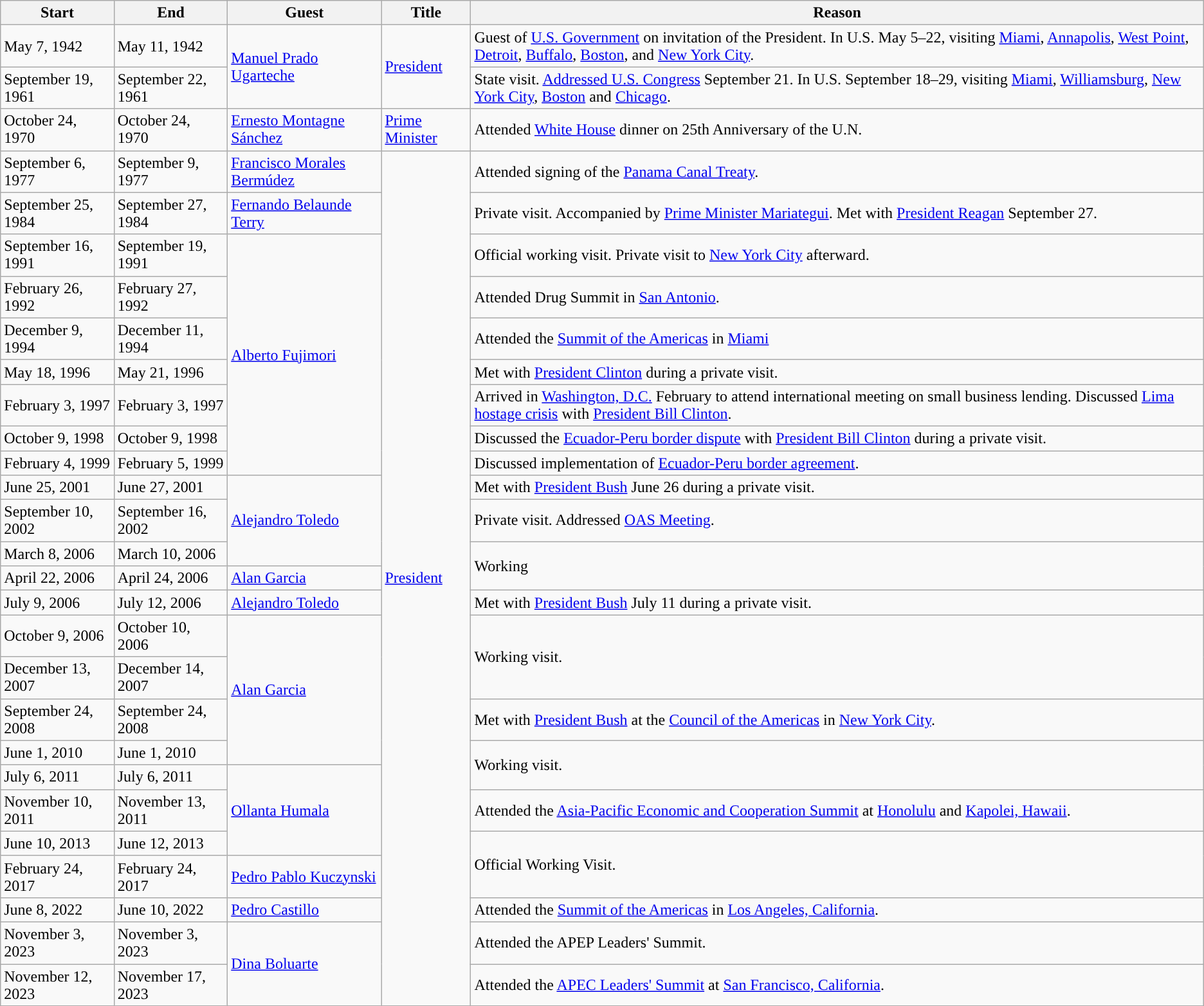<table class="wikitable sortable">
<tr>
<th>Start</th>
<th>End</th>
<th>Guest</th>
<th>Title</th>
<th>Reason</th>
</tr>
<tr>
<td>May 7, 1942</td>
<td>May 11, 1942</td>
<td rowspan=2><a href='#'>Manuel Prado Ugarteche</a></td>
<td rowspan=2><a href='#'>President</a></td>
<td>Guest of <a href='#'>U.S. Government</a> on invitation of the President. In U.S. May 5–22, visiting <a href='#'>Miami</a>, <a href='#'>Annapolis</a>, <a href='#'>West Point</a>, <a href='#'>Detroit</a>, <a href='#'>Buffalo</a>, <a href='#'>Boston</a>, and <a href='#'>New York City</a>.</td>
</tr>
<tr>
<td>September 19, 1961</td>
<td>September 22, 1961</td>
<td>State visit. <a href='#'>Addressed U.S. Congress</a> September 21. In U.S. September 18–29, visiting <a href='#'>Miami</a>, <a href='#'>Williamsburg</a>, <a href='#'>New York City</a>, <a href='#'>Boston</a> and <a href='#'>Chicago</a>.</td>
</tr>
<tr>
<td>October 24, 1970</td>
<td>October 24, 1970</td>
<td><a href='#'>Ernesto Montagne Sánchez</a></td>
<td><a href='#'>Prime Minister</a></td>
<td>Attended <a href='#'>White House</a> dinner on 25th Anniversary of the U.N.</td>
</tr>
<tr>
<td>September 6, 1977</td>
<td>September 9, 1977</td>
<td><a href='#'>Francisco Morales Bermúdez</a></td>
<td rowspan="25"><a href='#'>President</a></td>
<td>Attended signing of the <a href='#'>Panama Canal Treaty</a>.</td>
</tr>
<tr>
<td>September 25, 1984</td>
<td>September 27, 1984</td>
<td><a href='#'>Fernando Belaunde Terry</a></td>
<td>Private visit. Accompanied by <a href='#'>Prime Minister Mariategui</a>. Met with <a href='#'>President Reagan</a> September 27.</td>
</tr>
<tr>
<td>September 16, 1991</td>
<td>September 19, 1991</td>
<td rowspan=7><a href='#'>Alberto Fujimori</a></td>
<td>Official working visit. Private visit to <a href='#'>New York City</a> afterward.</td>
</tr>
<tr>
<td>February 26, 1992</td>
<td>February 27, 1992</td>
<td>Attended Drug Summit in <a href='#'>San Antonio</a>.</td>
</tr>
<tr>
<td>December 9, 1994</td>
<td>December 11, 1994</td>
<td>Attended the <a href='#'>Summit of the Americas</a> in <a href='#'>Miami</a></td>
</tr>
<tr>
<td>May 18, 1996</td>
<td>May 21, 1996</td>
<td>Met with <a href='#'>President Clinton</a> during a private visit.</td>
</tr>
<tr>
<td>February 3, 1997</td>
<td>February 3, 1997</td>
<td>Arrived in <a href='#'>Washington, D.C.</a> February to attend international meeting on small business lending. Discussed <a href='#'>Lima hostage crisis</a> with <a href='#'>President Bill Clinton</a>.</td>
</tr>
<tr>
<td>October 9, 1998</td>
<td>October 9, 1998</td>
<td>Discussed the <a href='#'>Ecuador-Peru border dispute</a> with <a href='#'>President Bill Clinton</a> during a private visit.</td>
</tr>
<tr>
<td>February 4, 1999</td>
<td>February 5, 1999</td>
<td>Discussed implementation of <a href='#'>Ecuador-Peru border agreement</a>.</td>
</tr>
<tr>
<td>June 25, 2001</td>
<td>June 27, 2001</td>
<td rowspan=3><a href='#'>Alejandro Toledo</a></td>
<td>Met with <a href='#'>President Bush</a> June 26 during a private visit.</td>
</tr>
<tr>
<td>September 10, 2002</td>
<td>September 16, 2002</td>
<td>Private visit. Addressed <a href='#'>OAS Meeting</a>.</td>
</tr>
<tr>
<td>March 8, 2006</td>
<td>March 10, 2006</td>
<td rowspan=2>Working</td>
</tr>
<tr>
<td>April 22, 2006</td>
<td>April 24, 2006</td>
<td><a href='#'>Alan Garcia</a></td>
</tr>
<tr>
<td>July 9, 2006</td>
<td>July 12, 2006</td>
<td><a href='#'>Alejandro Toledo</a></td>
<td>Met with <a href='#'>President Bush</a> July 11 during a private visit.</td>
</tr>
<tr>
<td>October 9, 2006</td>
<td>October 10, 2006</td>
<td rowspan=4><a href='#'>Alan Garcia</a></td>
<td rowspan=2>Working visit.</td>
</tr>
<tr>
<td>December 13, 2007</td>
<td>December 14, 2007</td>
</tr>
<tr>
<td>September 24, 2008</td>
<td>September 24, 2008</td>
<td>Met with <a href='#'>President Bush</a> at the <a href='#'>Council of the Americas</a> in <a href='#'>New York City</a>.</td>
</tr>
<tr>
<td>June 1, 2010</td>
<td>June 1, 2010</td>
<td rowspan=2>Working visit.</td>
</tr>
<tr>
<td>July 6, 2011</td>
<td>July 6, 2011</td>
<td rowspan=3><a href='#'>Ollanta Humala</a></td>
</tr>
<tr>
<td>November 10, 2011</td>
<td>November 13, 2011</td>
<td>Attended the <a href='#'>Asia-Pacific Economic and Cooperation Summit</a> at <a href='#'>Honolulu</a> and <a href='#'>Kapolei, Hawaii</a>.</td>
</tr>
<tr>
<td>June 10, 2013</td>
<td>June 12, 2013</td>
<td rowspan=2>Official Working Visit.</td>
</tr>
<tr>
<td>February 24, 2017</td>
<td>February 24, 2017</td>
<td><a href='#'>Pedro Pablo Kuczynski</a></td>
</tr>
<tr>
<td>June 8, 2022</td>
<td>June 10, 2022</td>
<td><a href='#'>Pedro Castillo</a></td>
<td>Attended the <a href='#'>Summit of the Americas</a> in <a href='#'>Los Angeles, California</a>.</td>
</tr>
<tr>
<td>November 3, 2023</td>
<td>November 3, 2023</td>
<td rowspan=2><a href='#'>Dina Boluarte</a></td>
<td>Attended the APEP Leaders' Summit.</td>
</tr>
<tr>
<td>November 12, 2023</td>
<td>November 17, 2023</td>
<td>Attended the <a href='#'>APEC Leaders' Summit</a> at <a href='#'>San Francisco, California</a>.</td>
</tr>
</table>
